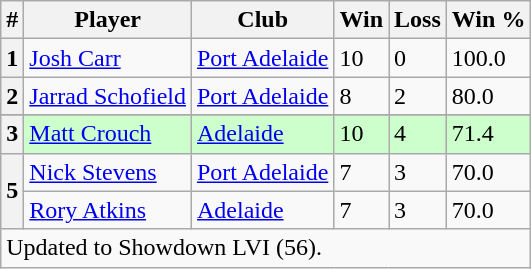<table class="wikitable">
<tr>
<th>#</th>
<th>Player</th>
<th>Club</th>
<th>Win</th>
<th>Loss</th>
<th>Win %</th>
</tr>
<tr>
<th>1</th>
<td><a href='#'>Josh Carr</a></td>
<td><a href='#'>Port Adelaide</a></td>
<td>10</td>
<td>0</td>
<td>100.0</td>
</tr>
<tr>
<th>2</th>
<td><a href='#'>Jarrad Schofield</a></td>
<td><a href='#'>Port Adelaide</a></td>
<td>8</td>
<td>2</td>
<td>80.0</td>
</tr>
<tr>
</tr>
<tr style="background:#cfc;">
<th>3</th>
<td><a href='#'>Matt Crouch</a></td>
<td><a href='#'>Adelaide</a></td>
<td>10</td>
<td>4</td>
<td>71.4</td>
</tr>
<tr>
<th rowspan="2">5</th>
<td><a href='#'>Nick Stevens</a></td>
<td><a href='#'>Port Adelaide</a></td>
<td>7</td>
<td>3</td>
<td>70.0</td>
</tr>
<tr>
<td><a href='#'>Rory Atkins</a></td>
<td><a href='#'>Adelaide</a></td>
<td>7</td>
<td>3</td>
<td>70.0</td>
</tr>
<tr>
<td colspan="6">Updated to Showdown LVI (56).</td>
</tr>
</table>
